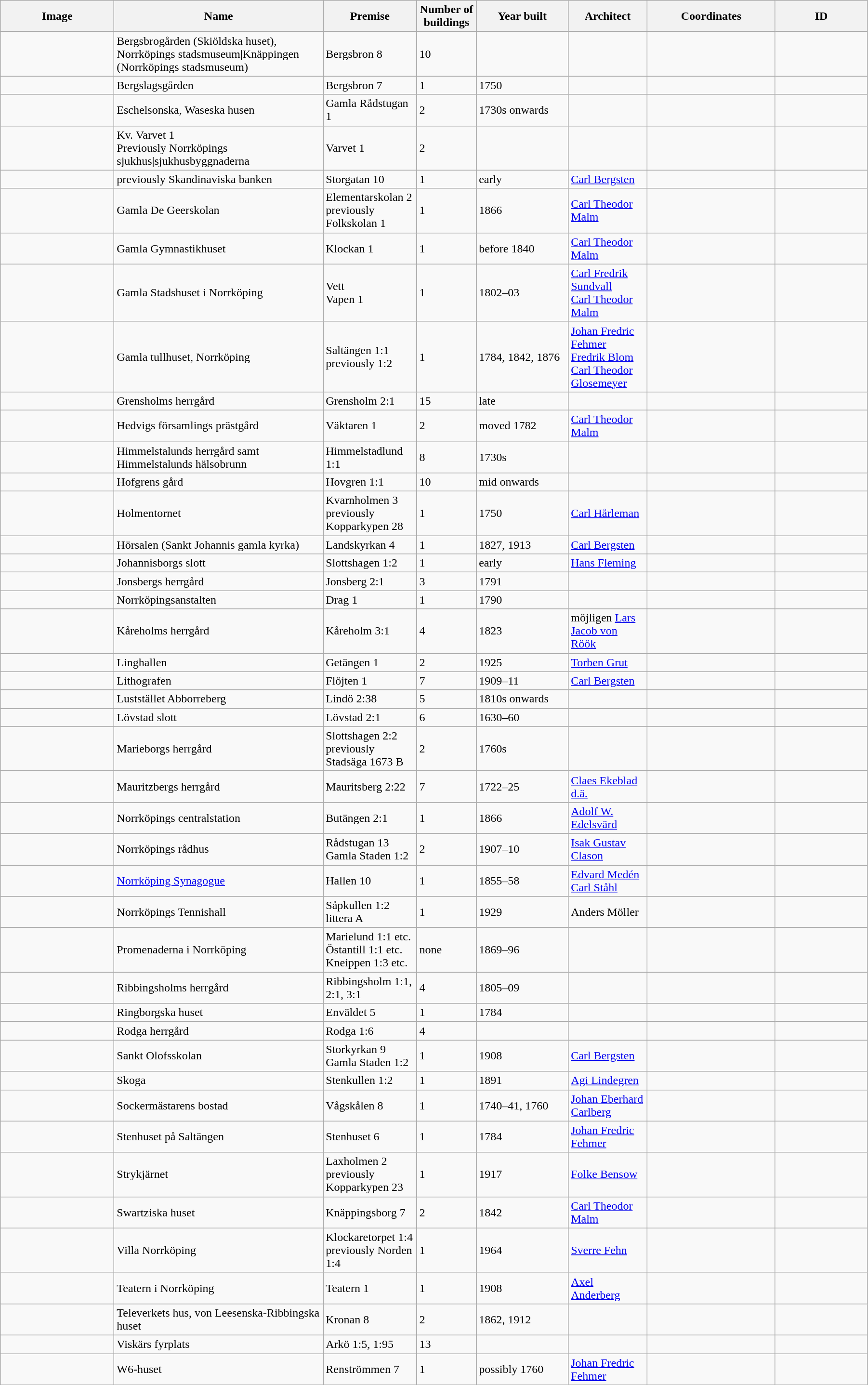<table class="wikitable" width="95%">
<tr>
<th width="150">Image</th>
<th>Name</th>
<th>Premise</th>
<th width="75">Number of<br>buildings</th>
<th width="120">Year built</th>
<th>Architect</th>
<th width="170">Coordinates</th>
<th width="120">ID</th>
</tr>
<tr>
<td></td>
<td Bergsbrogården>Bergsbrogården (Skiöldska huset), Norrköpings stadsmuseum|Knäppingen (Norrköpings stadsmuseum)</td>
<td>Bergsbron 8</td>
<td>10</td>
<td></td>
<td></td>
<td></td>
<td></td>
</tr>
<tr>
<td></td>
<td>Bergslagsgården</td>
<td>Bergsbron 7</td>
<td>1</td>
<td>1750</td>
<td></td>
<td></td>
<td></td>
</tr>
<tr>
<td></td>
<td>Eschelsonska, Waseska husen</td>
<td>Gamla Rådstugan 1</td>
<td>2</td>
<td>1730s onwards</td>
<td></td>
<td></td>
<td></td>
</tr>
<tr>
<td></td>
<td Kvarteret Varvet>Kv. Varvet 1<br>Previously Norrköpings sjukhus|sjukhusbyggnaderna</td>
<td>Varvet 1</td>
<td>2</td>
<td></td>
<td></td>
<td></td>
<td></td>
</tr>
<tr>
<td></td>
<td Skandinaviska banken, Norrköping>previously Skandinaviska banken</td>
<td>Storgatan 10</td>
<td>1</td>
<td>early </td>
<td><a href='#'>Carl Bergsten</a></td>
<td></td>
<td></td>
</tr>
<tr>
<td></td>
<td De Geergymnasiet>Gamla De Geerskolan</td>
<td>Elementarskolan 2<br>previously Folkskolan 1</td>
<td>1</td>
<td>1866</td>
<td><a href='#'>Carl Theodor Malm</a></td>
<td></td>
<td></td>
</tr>
<tr>
<td></td>
<td>Gamla Gymnastikhuset</td>
<td>Klockan 1</td>
<td>1</td>
<td>before 1840</td>
<td><a href='#'>Carl Theodor Malm</a></td>
<td></td>
<td></td>
</tr>
<tr>
<td></td>
<td Gamla stadshuset, Norrköping>Gamla Stadshuset i Norrköping</td>
<td>Vett<br>Vapen 1</td>
<td>1</td>
<td>1802–03</td>
<td><a href='#'>Carl Fredrik Sundvall</a><br><a href='#'>Carl Theodor Malm</a></td>
<td></td>
<td></td>
</tr>
<tr>
<td></td>
<td>Gamla tullhuset, Norrköping</td>
<td>Saltängen 1:1<br>previously 1:2</td>
<td>1</td>
<td>1784, 1842, 1876</td>
<td><a href='#'>Johan Fredric Fehmer</a><br><a href='#'>Fredrik Blom</a><br><a href='#'>Carl Theodor Glosemeyer</a></td>
<td></td>
<td></td>
</tr>
<tr>
<td></td>
<td Grensholm>Grensholms herrgård</td>
<td>Grensholm 2:1</td>
<td>15</td>
<td>late </td>
<td></td>
<td></td>
<td></td>
</tr>
<tr>
<td></td>
<td>Hedvigs församlings prästgård</td>
<td>Väktaren 1</td>
<td>2</td>
<td>moved 1782</td>
<td><a href='#'>Carl Theodor Malm</a></td>
<td></td>
<td></td>
</tr>
<tr>
<td></td>
<td>Himmelstalunds herrgård samt<br> Himmelstalunds hälsobrunn</td>
<td>Himmelstadlund 1:1</td>
<td>8</td>
<td>1730s</td>
<td></td>
<td></td>
<td></td>
</tr>
<tr>
<td></td>
<td>Hofgrens gård</td>
<td>Hovgren 1:1</td>
<td>10</td>
<td>mid  onwards</td>
<td></td>
<td></td>
<td></td>
</tr>
<tr>
<td></td>
<td>Holmentornet</td>
<td>Kvarnholmen 3<br>previously Kopparkypen 28</td>
<td>1</td>
<td>1750</td>
<td><a href='#'>Carl Hårleman</a></td>
<td></td>
<td></td>
</tr>
<tr>
<td></td>
<td>Hörsalen (Sankt Johannis gamla kyrka)</td>
<td>Landskyrkan 4</td>
<td>1</td>
<td>1827, 1913</td>
<td><a href='#'>Carl Bergsten</a></td>
<td></td>
<td></td>
</tr>
<tr>
<td></td>
<td Johannisborg>Johannisborgs slott</td>
<td>Slottshagen 1:2</td>
<td>1</td>
<td>early </td>
<td><a href='#'>Hans Fleming</a></td>
<td></td>
<td></td>
</tr>
<tr>
<td></td>
<td>Jonsbergs herrgård</td>
<td>Jonsberg 2:1</td>
<td>3</td>
<td>1791</td>
<td></td>
<td></td>
<td></td>
</tr>
<tr>
<td></td>
<td Anstalten Norrköping>Norrköpingsanstalten</td>
<td>Drag 1</td>
<td>1</td>
<td>1790</td>
<td></td>
<td></td>
<td></td>
</tr>
<tr>
<td></td>
<td>Kåreholms herrgård</td>
<td>Kåreholm 3:1</td>
<td>4</td>
<td>1823</td>
<td>möjligen <a href='#'>Lars Jacob von Röök</a></td>
<td></td>
<td></td>
</tr>
<tr>
<td></td>
<td>Linghallen</td>
<td>Getängen 1</td>
<td>2</td>
<td>1925</td>
<td><a href='#'>Torben Grut</a></td>
<td></td>
<td></td>
</tr>
<tr>
<td></td>
<td>Lithografen</td>
<td>Flöjten 1</td>
<td>7</td>
<td>1909–11</td>
<td><a href='#'>Carl Bergsten</a></td>
<td></td>
<td></td>
</tr>
<tr>
<td></td>
<td>Luststället Abborreberg</td>
<td>Lindö 2:38</td>
<td>5</td>
<td>1810s onwards</td>
<td></td>
<td></td>
<td></td>
</tr>
<tr>
<td></td>
<td Löfstad slott>Lövstad slott</td>
<td>Lövstad 2:1</td>
<td>6</td>
<td>1630–60</td>
<td></td>
<td></td>
<td></td>
</tr>
<tr>
<td></td>
<td>Marieborgs herrgård</td>
<td>Slottshagen 2:2<br>previously Stadsäga 1673 B</td>
<td>2</td>
<td>1760s</td>
<td></td>
<td></td>
<td></td>
</tr>
<tr>
<td></td>
<td Mauritzberg>Mauritzbergs herrgård</td>
<td>Mauritsberg 2:22</td>
<td>7</td>
<td>1722–25</td>
<td><a href='#'>Claes Ekeblad d.ä.</a></td>
<td></td>
<td></td>
</tr>
<tr>
<td></td>
<td>Norrköpings centralstation</td>
<td>Butängen 2:1</td>
<td>1</td>
<td>1866</td>
<td><a href='#'>Adolf W. Edelsvärd</a></td>
<td></td>
<td></td>
</tr>
<tr>
<td></td>
<td>Norrköpings rådhus</td>
<td>Rådstugan 13<br>Gamla Staden 1:2</td>
<td>2</td>
<td>1907–10</td>
<td><a href='#'>Isak Gustav Clason</a></td>
<td></td>
<td></td>
</tr>
<tr>
<td></td>
<td><a href='#'>Norrköping Synagogue</a></td>
<td>Hallen 10</td>
<td>1</td>
<td>1855–58</td>
<td><a href='#'>Edvard Medén</a><br><a href='#'>Carl Ståhl</a></td>
<td></td>
<td></td>
</tr>
<tr>
<td></td>
<td>Norrköpings Tennishall</td>
<td>Såpkullen 1:2 littera A</td>
<td>1</td>
<td>1929</td>
<td>Anders Möller</td>
<td></td>
<td></td>
</tr>
<tr>
<td></td>
<td Södra Promenaden, Norrköping>Promenaderna i Norrköping</td>
<td>Marielund 1:1 etc.<br>Östantill 1:1 etc.<br>Kneippen 1:3 etc.</td>
<td>none</td>
<td>1869–96</td>
<td></td>
<td></td>
<td></td>
</tr>
<tr>
<td></td>
<td Ribbingsholm>Ribbingsholms herrgård</td>
<td>Ribbingsholm 1:1, 2:1, 3:1</td>
<td>4</td>
<td>1805–09</td>
<td></td>
<td></td>
<td></td>
</tr>
<tr>
<td></td>
<td>Ringborgska huset</td>
<td>Enväldet 5</td>
<td>1</td>
<td>1784</td>
<td></td>
<td></td>
<td></td>
</tr>
<tr>
<td></td>
<td Rodga>Rodga herrgård</td>
<td>Rodga 1:6</td>
<td>4</td>
<td></td>
<td></td>
<td></td>
<td></td>
</tr>
<tr>
<td></td>
<td S:t Olofsskolan>Sankt Olofsskolan</td>
<td>Storkyrkan 9<br>Gamla Staden 1:2</td>
<td>1</td>
<td>1908</td>
<td><a href='#'>Carl Bergsten</a></td>
<td></td>
<td></td>
</tr>
<tr>
<td></td>
<td Skoga, Norrköping>Skoga</td>
<td>Stenkullen 1:2</td>
<td>1</td>
<td>1891</td>
<td><a href='#'>Agi Lindegren</a></td>
<td></td>
<td></td>
</tr>
<tr>
<td></td>
<td Sockerbruket Gripen>Sockermästarens bostad</td>
<td>Vågskålen 8</td>
<td>1</td>
<td>1740–41, 1760</td>
<td><a href='#'>Johan Eberhard Carlberg</a></td>
<td></td>
<td></td>
</tr>
<tr>
<td></td>
<td>Stenhuset på Saltängen</td>
<td>Stenhuset 6</td>
<td>1</td>
<td>1784</td>
<td><a href='#'>Johan Fredric Fehmer</a></td>
<td></td>
<td></td>
</tr>
<tr>
<td></td>
<td>Strykjärnet</td>
<td>Laxholmen 2<br>previously Kopparkypen 23</td>
<td>1</td>
<td>1917</td>
<td><a href='#'>Folke Bensow</a></td>
<td></td>
<td></td>
</tr>
<tr>
<td></td>
<td>Swartziska huset</td>
<td>Knäppingsborg 7</td>
<td>2</td>
<td>1842</td>
<td><a href='#'>Carl Theodor Malm</a></td>
<td></td>
<td></td>
</tr>
<tr>
<td></td>
<td>Villa Norrköping</td>
<td>Klockaretorpet 1:4<br>previously Norden 1:4</td>
<td>1</td>
<td>1964</td>
<td><a href='#'>Sverre Fehn</a></td>
<td></td>
<td></td>
</tr>
<tr>
<td></td>
<td Stora teatern, Norrköping>Teatern i Norrköping</td>
<td>Teatern 1</td>
<td>1</td>
<td>1908</td>
<td><a href='#'>Axel Anderberg</a></td>
<td></td>
<td></td>
</tr>
<tr>
<td></td>
<td Televerkets hus, Norrköping>Televerkets hus, von Leesenska-Ribbingska huset</td>
<td>Kronan 8</td>
<td>2</td>
<td>1862, 1912</td>
<td></td>
<td></td>
<td></td>
</tr>
<tr>
<td></td>
<td>Viskärs fyrplats</td>
<td>Arkö 1:5, 1:95</td>
<td>13</td>
<td></td>
<td></td>
<td></td>
<td></td>
</tr>
<tr>
<td></td>
<td>W6-huset</td>
<td>Renströmmen 7</td>
<td>1</td>
<td>possibly 1760</td>
<td><a href='#'>Johan Fredric Fehmer</a></td>
<td></td>
<td></td>
</tr>
</table>
